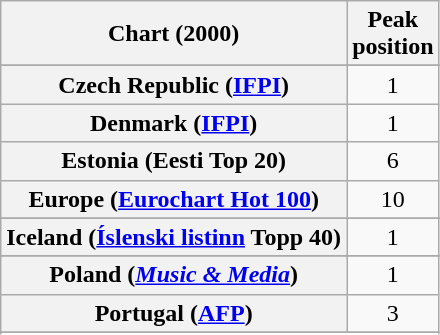<table class="wikitable sortable plainrowheaders" style="text-align:center">
<tr>
<th>Chart (2000)</th>
<th>Peak<br>position</th>
</tr>
<tr>
</tr>
<tr>
</tr>
<tr>
</tr>
<tr>
</tr>
<tr>
<th scope="row">Czech Republic (<a href='#'>IFPI</a>)</th>
<td>1</td>
</tr>
<tr>
<th scope="row">Denmark (<a href='#'>IFPI</a>)</th>
<td>1</td>
</tr>
<tr>
<th scope="row">Estonia (Eesti Top 20)</th>
<td>6</td>
</tr>
<tr>
<th scope="row">Europe (<a href='#'>Eurochart Hot 100</a>)</th>
<td>10</td>
</tr>
<tr>
</tr>
<tr>
</tr>
<tr>
</tr>
<tr>
<th scope="row">Iceland (<a href='#'>Íslenski listinn</a> Topp 40)</th>
<td>1</td>
</tr>
<tr>
</tr>
<tr>
</tr>
<tr>
</tr>
<tr>
</tr>
<tr>
</tr>
<tr>
</tr>
<tr>
<th scope="row">Poland (<em><a href='#'>Music & Media</a></em>)</th>
<td>1</td>
</tr>
<tr>
<th scope="row">Portugal (<a href='#'>AFP</a>)</th>
<td>3</td>
</tr>
<tr>
</tr>
<tr>
</tr>
<tr>
</tr>
<tr>
</tr>
<tr>
</tr>
</table>
